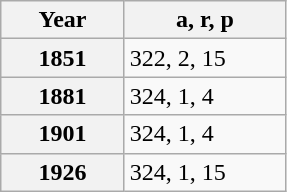<table class="wikitable" style="margin:0 0 0 3em; border:1px solid darkgrey;">
<tr>
<th style="width:75px;">Year</th>
<th style="width:100px;">a, r, p</th>
</tr>
<tr>
<th>1851</th>
<td>322, 2, 15 </td>
</tr>
<tr>
<th>1881</th>
<td>324, 1, 4 </td>
</tr>
<tr>
<th>1901</th>
<td>324, 1, 4 </td>
</tr>
<tr>
<th>1926</th>
<td>324, 1, 15 </td>
</tr>
</table>
